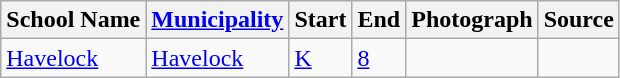<table class="wikitable sortable">
<tr>
<th>School Name</th>
<th><a href='#'>Municipality</a></th>
<th>Start</th>
<th>End</th>
<th>Photograph</th>
<th>Source</th>
</tr>
<tr>
<td><a href='#'>Havelock</a></td>
<td><a href='#'>Havelock</a></td>
<td><a href='#'>K</a></td>
<td><a href='#'>8</a></td>
<td></td>
<td></td>
</tr>
</table>
